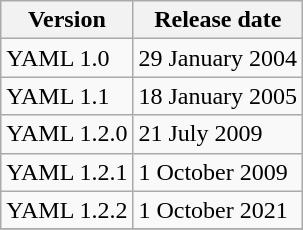<table class="wikitable">
<tr>
<th>Version</th>
<th>Release date</th>
</tr>
<tr>
<td>YAML 1.0</td>
<td>29 January 2004</td>
</tr>
<tr>
<td>YAML 1.1</td>
<td>18 January 2005</td>
</tr>
<tr>
<td>YAML 1.2.0</td>
<td>21 July 2009</td>
</tr>
<tr>
<td>YAML 1.2.1</td>
<td>1 October 2009</td>
</tr>
<tr>
<td>YAML 1.2.2</td>
<td>1 October 2021</td>
</tr>
<tr>
</tr>
</table>
